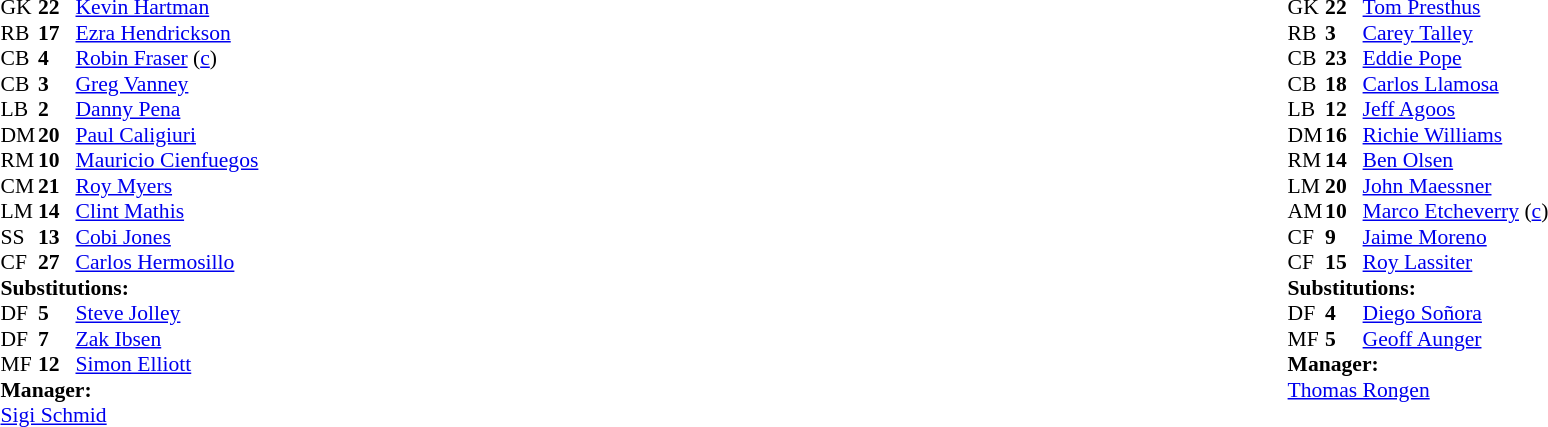<table style="width:100%;">
<tr>
<td style="vertical-align:top; width:40%;"><br><table style="font-size: 90%" cellspacing="0" cellpadding="0">
<tr>
<th width="25"></th>
<th width="25"></th>
</tr>
<tr>
<td>GK</td>
<td><strong>22</strong></td>
<td> <a href='#'>Kevin Hartman</a></td>
</tr>
<tr>
<td>RB</td>
<td><strong>17</strong></td>
<td> <a href='#'>Ezra Hendrickson</a></td>
</tr>
<tr>
<td>CB</td>
<td><strong>4</strong></td>
<td> <a href='#'>Robin Fraser</a> (<a href='#'>c</a>)</td>
<td></td>
<td></td>
</tr>
<tr>
<td>CB</td>
<td><strong>3</strong></td>
<td> <a href='#'>Greg Vanney</a></td>
</tr>
<tr>
<td>LB</td>
<td><strong>2</strong></td>
<td> <a href='#'>Danny Pena</a></td>
<td></td>
<td></td>
</tr>
<tr>
<td>DM</td>
<td><strong>20</strong></td>
<td> <a href='#'>Paul Caligiuri</a></td>
</tr>
<tr>
<td>RM</td>
<td><strong>10</strong></td>
<td> <a href='#'>Mauricio Cienfuegos</a></td>
</tr>
<tr>
<td>CM</td>
<td><strong>21</strong></td>
<td> <a href='#'>Roy Myers</a></td>
<td></td>
</tr>
<tr>
<td>LM</td>
<td><strong>14</strong></td>
<td> <a href='#'>Clint Mathis</a></td>
</tr>
<tr>
<td>SS</td>
<td><strong>13</strong></td>
<td> <a href='#'>Cobi Jones</a></td>
<td></td>
</tr>
<tr>
<td>CF</td>
<td><strong>27</strong></td>
<td> <a href='#'>Carlos Hermosillo</a></td>
</tr>
<tr>
<td colspan=3><strong>Substitutions:</strong></td>
</tr>
<tr>
<td>DF</td>
<td><strong>5</strong></td>
<td> <a href='#'>Steve Jolley</a></td>
<td></td>
<td></td>
</tr>
<tr>
<td>DF</td>
<td><strong>7</strong></td>
<td> <a href='#'>Zak Ibsen</a></td>
<td></td>
</tr>
<tr>
<td>MF</td>
<td><strong>12</strong></td>
<td> <a href='#'>Simon Elliott</a></td>
<td></td>
</tr>
<tr>
<td colspan=3><strong>Manager:</strong></td>
</tr>
<tr>
<td colspan=3> <a href='#'>Sigi Schmid</a></td>
</tr>
</table>
</td>
<td valign="top"></td>
<td style="vertical-align:top; width:50%;"><br><table cellspacing="0" cellpadding="0" style="font-size:90%; margin:auto;">
<tr>
<th width=25></th>
<th width=25></th>
</tr>
<tr>
<td>GK</td>
<td><strong>22</strong></td>
<td> <a href='#'>Tom Presthus</a></td>
</tr>
<tr>
<td>RB</td>
<td><strong>3</strong></td>
<td> <a href='#'>Carey Talley</a></td>
<td></td>
</tr>
<tr>
<td>CB</td>
<td><strong>23</strong></td>
<td> <a href='#'>Eddie Pope</a></td>
</tr>
<tr>
<td>CB</td>
<td><strong>18</strong></td>
<td> <a href='#'>Carlos Llamosa</a></td>
<td></td>
<td></td>
</tr>
<tr>
<td>LB</td>
<td><strong>12</strong></td>
<td> <a href='#'>Jeff Agoos</a></td>
</tr>
<tr>
<td>DM</td>
<td><strong>16</strong></td>
<td> <a href='#'>Richie Williams</a></td>
</tr>
<tr>
<td>RM</td>
<td><strong>14</strong></td>
<td> <a href='#'>Ben Olsen</a></td>
<td></td>
</tr>
<tr>
<td>LM</td>
<td><strong>20</strong></td>
<td> <a href='#'>John Maessner</a></td>
</tr>
<tr>
<td>AM</td>
<td><strong>10</strong></td>
<td> <a href='#'>Marco Etcheverry</a> (<a href='#'>c</a>)</td>
</tr>
<tr>
<td>CF</td>
<td><strong>9</strong></td>
<td> <a href='#'>Jaime Moreno</a></td>
</tr>
<tr>
<td>CF</td>
<td><strong>15</strong></td>
<td> <a href='#'>Roy Lassiter</a></td>
<td></td>
<td></td>
</tr>
<tr>
<td colspan=3><strong>Substitutions:</strong></td>
</tr>
<tr>
<td>DF</td>
<td><strong>4</strong></td>
<td> <a href='#'>Diego Soñora</a></td>
<td></td>
<td></td>
</tr>
<tr>
<td>MF</td>
<td><strong>5</strong></td>
<td> <a href='#'>Geoff Aunger</a></td>
<td></td>
</tr>
<tr>
<td colspan=3><strong>Manager:</strong></td>
</tr>
<tr>
<td colspan=4> <a href='#'>Thomas Rongen</a></td>
</tr>
</table>
</td>
</tr>
</table>
